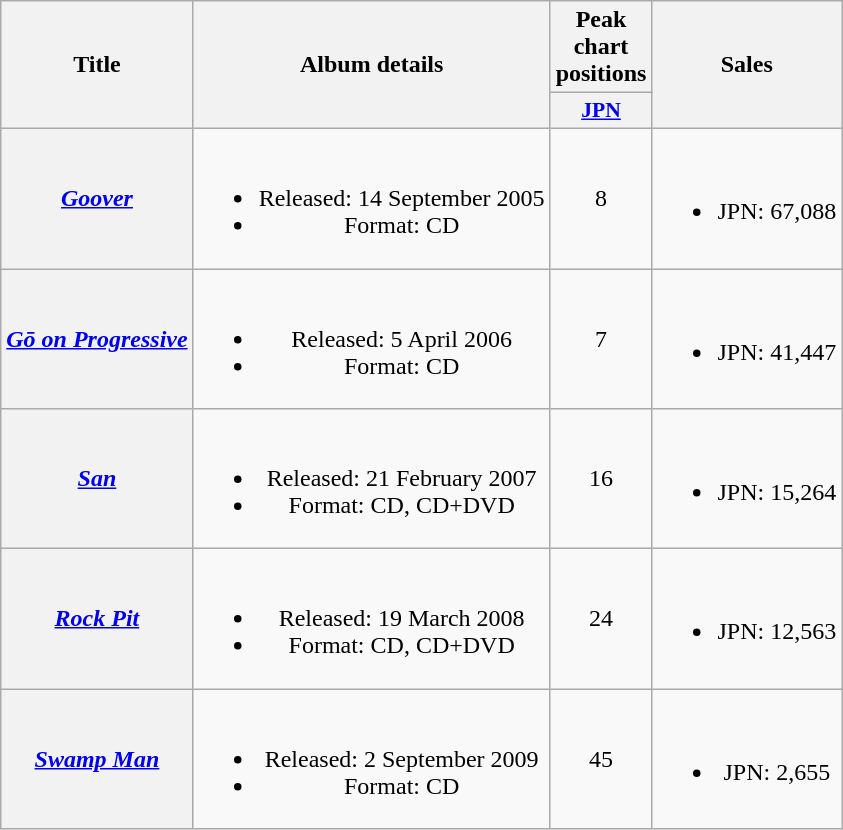<table class="wikitable plainrowheaders" style="text-align:center;">
<tr>
<th rowspan="2">Title</th>
<th rowspan="2">Album details</th>
<th>Peak chart positions</th>
<th rowspan="2">Sales</th>
</tr>
<tr>
<th scope="col" style="width:2.5em;font-size:90%;"><a href='#'>JPN</a><br></th>
</tr>
<tr>
<th scope="row"><em><a href='#'>Goover</a></em></th>
<td><br><ul><li>Released: 14 September 2005</li><li>Format: CD</li></ul></td>
<td>8</td>
<td><br><ul><li>JPN: 67,088</li></ul></td>
</tr>
<tr>
<th scope="row"><em><a href='#'>Gō on Progressive</a></em></th>
<td><br><ul><li>Released: 5 April 2006</li><li>Format: CD</li></ul></td>
<td>7</td>
<td><br><ul><li>JPN: 41,447</li></ul></td>
</tr>
<tr>
<th scope="row"><em><a href='#'>San</a></em></th>
<td><br><ul><li>Released: 21 February 2007</li><li>Format: CD, CD+DVD</li></ul></td>
<td>16</td>
<td><br><ul><li>JPN: 15,264</li></ul></td>
</tr>
<tr>
<th scope="row"><em><a href='#'>Rock Pit</a></em></th>
<td><br><ul><li>Released: 19 March 2008</li><li>Format: CD, CD+DVD</li></ul></td>
<td>24</td>
<td><br><ul><li>JPN: 12,563</li></ul></td>
</tr>
<tr>
<th scope="row"><em><a href='#'>Swamp Man</a></em></th>
<td><br><ul><li>Released: 2 September 2009</li><li>Format: CD</li></ul></td>
<td>45</td>
<td><br><ul><li>JPN: 2,655</li></ul></td>
</tr>
</table>
